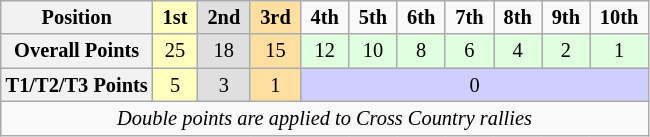<table class="wikitable" style="font-size:85%; text-align:center">
<tr>
<th>Position</th>
<td style="background:#ffffbf;"> <strong>1st</strong> </td>
<td style="background:#dfdfdf;"> <strong>2nd</strong> </td>
<td style="background:#ffdf9f;"> <strong>3rd</strong> </td>
<td> <strong>4th</strong> </td>
<td> <strong>5th</strong> </td>
<td> <strong>6th</strong> </td>
<td> <strong>7th</strong> </td>
<td> <strong>8th</strong> </td>
<td> <strong>9th</strong> </td>
<td> <strong>10th</strong> </td>
</tr>
<tr>
<th>Overall Points</th>
<td style="background:#ffffbf;">25</td>
<td style="background:#dfdfdf;">18</td>
<td style="background:#ffdf9f;">15</td>
<td style="background:#dfffdf;">12</td>
<td style="background:#dfffdf;">10</td>
<td style="background:#dfffdf;">8</td>
<td style="background:#dfffdf;">6</td>
<td style="background:#dfffdf;">4</td>
<td style="background:#dfffdf;">2</td>
<td style="background:#dfffdf;">1</td>
</tr>
<tr>
<th>T1/T2/T3 Points</th>
<td style="background:#ffffbf;">5</td>
<td style="background:#dfdfdf;">3</td>
<td style="background:#ffdf9f;">1</td>
<td style="background:#cfcfff;" colspan=7>0</td>
</tr>
<tr>
<td colspan=11 align=center><em>Double points are applied to Cross Country rallies</em></td>
</tr>
</table>
